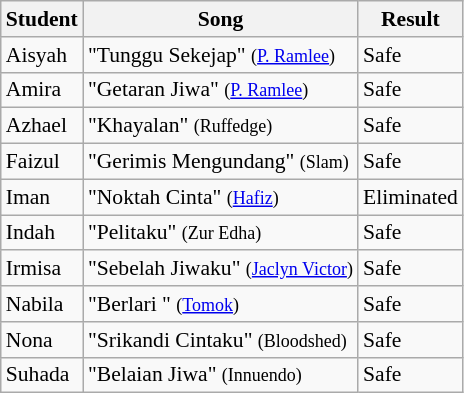<table class="wikitable" style="font-size:90%;">
<tr>
<th>Student</th>
<th>Song</th>
<th>Result</th>
</tr>
<tr>
<td>Aisyah</td>
<td>"Tunggu Sekejap" <small>(<a href='#'>P. Ramlee</a>)</small></td>
<td>Safe</td>
</tr>
<tr>
<td>Amira</td>
<td>"Getaran Jiwa" <small>(<a href='#'>P. Ramlee</a>)</small></td>
<td>Safe</td>
</tr>
<tr>
<td>Azhael</td>
<td>"Khayalan" <small>(Ruffedge)</small></td>
<td>Safe</td>
</tr>
<tr>
<td>Faizul</td>
<td>"Gerimis Mengundang" <small>(Slam)</small></td>
<td>Safe</td>
</tr>
<tr>
<td>Iman</td>
<td>"Noktah Cinta" <small>(<a href='#'>Hafiz</a>)</small></td>
<td>Eliminated</td>
</tr>
<tr>
<td>Indah</td>
<td>"Pelitaku" <small>(Zur Edha)</small></td>
<td>Safe</td>
</tr>
<tr>
<td>Irmisa</td>
<td>"Sebelah Jiwaku" <small>(<a href='#'>Jaclyn Victor</a>)</small></td>
<td>Safe</td>
</tr>
<tr>
<td>Nabila</td>
<td>"Berlari " <small>(<a href='#'>Tomok</a>)</small></td>
<td>Safe</td>
</tr>
<tr>
<td>Nona</td>
<td>"Srikandi Cintaku" <small>(Bloodshed)</small></td>
<td>Safe</td>
</tr>
<tr>
<td>Suhada</td>
<td>"Belaian Jiwa" <small>(Innuendo)</small></td>
<td>Safe</td>
</tr>
</table>
